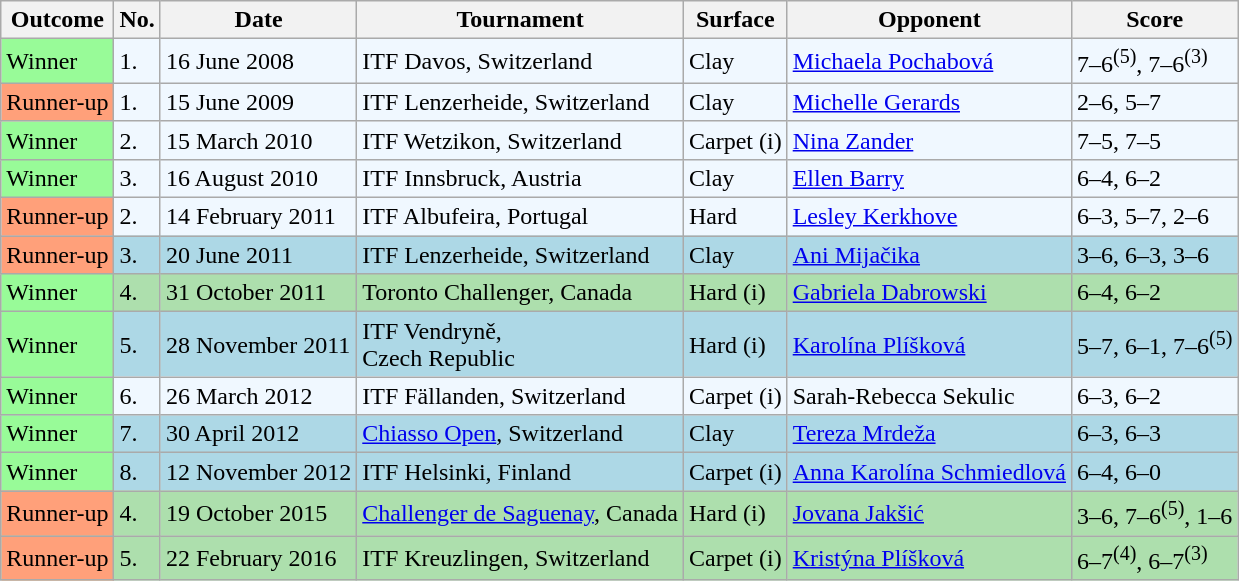<table class="sortable wikitable">
<tr>
<th>Outcome</th>
<th>No.</th>
<th>Date</th>
<th>Tournament</th>
<th>Surface</th>
<th>Opponent</th>
<th class="unsortable">Score</th>
</tr>
<tr style="background:#f0f8ff;">
<td style="background:#98fb98;">Winner</td>
<td>1.</td>
<td>16 June 2008</td>
<td>ITF Davos, Switzerland</td>
<td>Clay</td>
<td> <a href='#'>Michaela Pochabová</a></td>
<td>7–6<sup>(5)</sup>, 7–6<sup>(3)</sup></td>
</tr>
<tr style="background:#f0f8ff;">
<td style="background:#ffa07a;">Runner-up</td>
<td>1.</td>
<td>15 June 2009</td>
<td>ITF Lenzerheide, Switzerland</td>
<td>Clay</td>
<td> <a href='#'>Michelle Gerards</a></td>
<td>2–6, 5–7</td>
</tr>
<tr style="background:#f0f8ff;">
<td style="background:#98fb98;">Winner</td>
<td>2.</td>
<td>15 March 2010</td>
<td>ITF Wetzikon, Switzerland</td>
<td>Carpet (i)</td>
<td> <a href='#'>Nina Zander</a></td>
<td>7–5, 7–5</td>
</tr>
<tr style="background:#f0f8ff;">
<td style="background:#98fb98;">Winner</td>
<td>3.</td>
<td>16 August 2010</td>
<td>ITF Innsbruck, Austria</td>
<td>Clay</td>
<td> <a href='#'>Ellen Barry</a></td>
<td>6–4, 6–2</td>
</tr>
<tr style="background:#f0f8ff;">
<td style="background:#ffa07a;">Runner-up</td>
<td>2.</td>
<td>14 February 2011</td>
<td>ITF Albufeira, Portugal</td>
<td>Hard</td>
<td> <a href='#'>Lesley Kerkhove</a></td>
<td>6–3, 5–7, 2–6</td>
</tr>
<tr style="background:lightblue;">
<td style="background:#ffa07a;">Runner-up</td>
<td>3.</td>
<td>20 June 2011</td>
<td>ITF Lenzerheide, Switzerland</td>
<td>Clay</td>
<td> <a href='#'>Ani Mijačika</a></td>
<td>3–6, 6–3, 3–6</td>
</tr>
<tr style="background:#addfad;">
<td style="background:#98fb98;">Winner</td>
<td>4.</td>
<td>31 October 2011</td>
<td>Toronto Challenger, Canada</td>
<td>Hard (i)</td>
<td> <a href='#'>Gabriela Dabrowski</a></td>
<td>6–4, 6–2</td>
</tr>
<tr style="background:lightblue;">
<td style="background:#98fb98;">Winner</td>
<td>5.</td>
<td>28 November 2011</td>
<td>ITF Vendryně, <br>Czech Republic</td>
<td>Hard (i)</td>
<td> <a href='#'>Karolína Plíšková</a></td>
<td>5–7, 6–1, 7–6<sup>(5)</sup></td>
</tr>
<tr style="background:#f0f8ff;">
<td style="background:#98fb98;">Winner</td>
<td>6.</td>
<td>26 March 2012</td>
<td>ITF Fällanden, Switzerland</td>
<td>Carpet (i)</td>
<td> Sarah-Rebecca Sekulic</td>
<td>6–3, 6–2</td>
</tr>
<tr style="background:lightblue;">
<td style="background:#98fb98;">Winner</td>
<td>7.</td>
<td>30 April 2012</td>
<td><a href='#'>Chiasso Open</a>, Switzerland</td>
<td>Clay</td>
<td> <a href='#'>Tereza Mrdeža</a></td>
<td>6–3, 6–3</td>
</tr>
<tr style="background:lightblue;">
<td style="background:#98fb98;">Winner</td>
<td>8.</td>
<td>12 November 2012</td>
<td>ITF Helsinki, Finland</td>
<td>Carpet (i)</td>
<td> <a href='#'>Anna Karolína Schmiedlová</a></td>
<td>6–4, 6–0</td>
</tr>
<tr style="background:#addfad;">
<td style="background:#ffa07a;">Runner-up</td>
<td>4.</td>
<td>19 October 2015</td>
<td><a href='#'>Challenger de Saguenay</a>, Canada</td>
<td>Hard (i)</td>
<td> <a href='#'>Jovana Jakšić</a></td>
<td>3–6, 7–6<sup>(5)</sup>, 1–6</td>
</tr>
<tr style="background:#addfad;">
<td style="background:#ffa07a;">Runner-up</td>
<td>5.</td>
<td>22 February 2016</td>
<td>ITF Kreuzlingen, Switzerland</td>
<td>Carpet (i)</td>
<td> <a href='#'>Kristýna Plíšková</a></td>
<td>6–7<sup>(4)</sup>, 6–7<sup>(3)</sup></td>
</tr>
</table>
